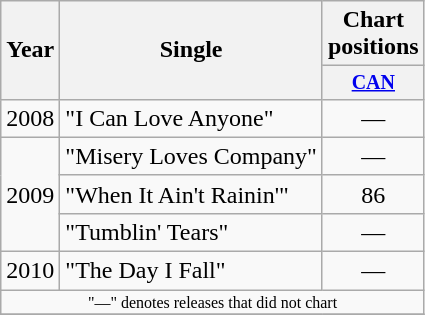<table class="wikitable" style="text-align:center;">
<tr>
<th rowspan="2">Year</th>
<th rowspan="2">Single</th>
<th colspan="1">Chart positions</th>
</tr>
<tr style="font-size:smaller;">
<th width="60"><a href='#'>CAN</a></th>
</tr>
<tr>
<td>2008</td>
<td align="left">"I Can Love Anyone"</td>
<td>—</td>
</tr>
<tr>
<td rowspan="3">2009</td>
<td align="left">"Misery Loves Company"</td>
<td>—</td>
</tr>
<tr>
<td align="left">"When It Ain't Rainin'"</td>
<td>86</td>
</tr>
<tr>
<td align="left">"Tumblin' Tears"</td>
<td>—</td>
</tr>
<tr>
<td>2010</td>
<td align="left">"The Day I Fall"</td>
<td>—</td>
</tr>
<tr>
<td colspan="3" style="font-size:8pt">"—" denotes releases that did not chart</td>
</tr>
<tr>
</tr>
</table>
